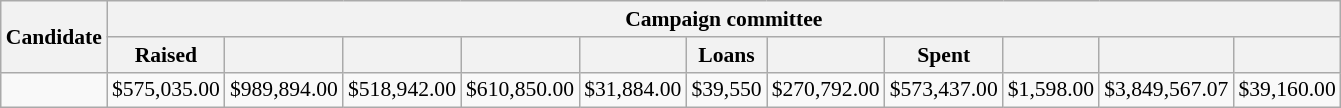<table class="wikitable sortable" style="font-size:90%;text-align:center;">
<tr>
<th rowspan="2">Candidate</th>
<th colspan="11">Campaign committee</th>
</tr>
<tr>
<th>Raised</th>
<th></th>
<th></th>
<th></th>
<th></th>
<th>Loans</th>
<th></th>
<th>Spent</th>
<th data-sort-type=currency></th>
<th></th>
<th></th>
</tr>
<tr>
<td></td>
<td>$575,035.00</td>
<td>$989,894.00</td>
<td>$518,942.00</td>
<td>$610,850.00</td>
<td>$31,884.00</td>
<td>$39,550</td>
<td>$270,792.00</td>
<td>$573,437.00</td>
<td>$1,598.00</td>
<td>$3,849,567.07</td>
<td>$39,160.00</td>
</tr>
</table>
